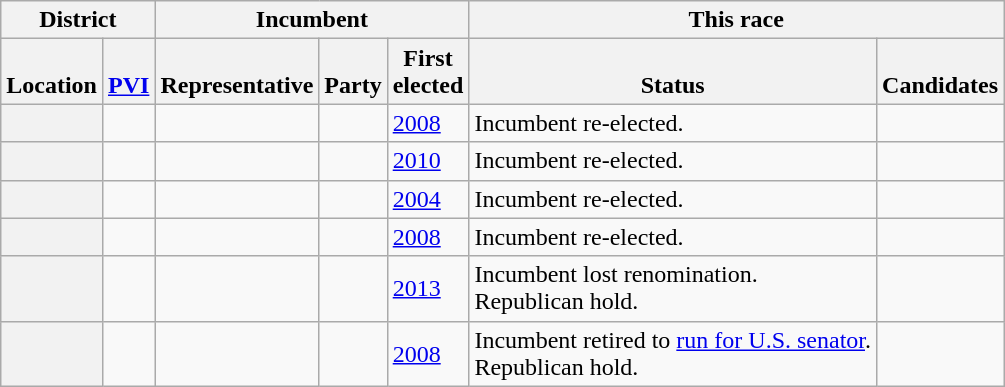<table class="wikitable sortable">
<tr valign=bottom>
<th colspan=2>District</th>
<th colspan=3>Incumbent</th>
<th colspan=2>This race</th>
</tr>
<tr valign=bottom>
<th>Location</th>
<th><a href='#'>PVI</a></th>
<th>Representative</th>
<th>Party</th>
<th>First<br>elected</th>
<th>Status</th>
<th>Candidates</th>
</tr>
<tr>
<th></th>
<td></td>
<td></td>
<td></td>
<td><a href='#'>2008 </a></td>
<td>Incumbent re-elected.</td>
<td nowrap></td>
</tr>
<tr>
<th></th>
<td></td>
<td></td>
<td></td>
<td><a href='#'>2010</a></td>
<td>Incumbent re-elected.</td>
<td nowrap></td>
</tr>
<tr>
<th></th>
<td></td>
<td></td>
<td></td>
<td><a href='#'>2004</a></td>
<td>Incumbent re-elected.</td>
<td nowrap></td>
</tr>
<tr>
<th></th>
<td></td>
<td></td>
<td></td>
<td><a href='#'>2008</a></td>
<td>Incumbent re-elected.</td>
<td nowrap></td>
</tr>
<tr>
<th></th>
<td></td>
<td></td>
<td></td>
<td><a href='#'>2013 </a></td>
<td>Incumbent lost renomination.<br>Republican hold.</td>
<td nowrap></td>
</tr>
<tr>
<th></th>
<td></td>
<td></td>
<td></td>
<td><a href='#'>2008</a></td>
<td>Incumbent retired to <a href='#'>run for U.S. senator</a>.<br>Republican hold.</td>
<td nowrap></td>
</tr>
</table>
